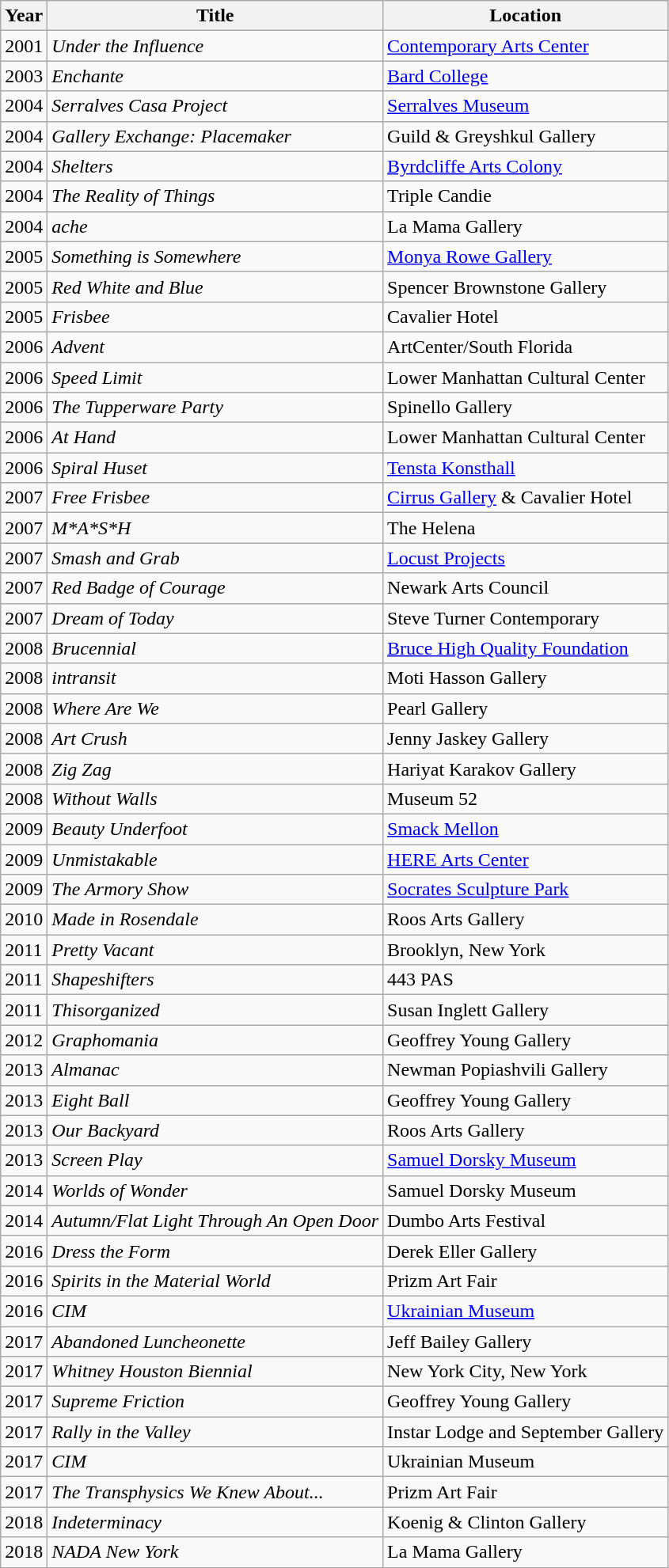<table class="wikitable sortable">
<tr>
<th>Year</th>
<th>Title</th>
<th>Location</th>
</tr>
<tr>
<td>2001</td>
<td><em>Under the Influence</em></td>
<td><a href='#'>Contemporary Arts Center</a></td>
</tr>
<tr>
<td>2003</td>
<td><em>Enchante</em></td>
<td><a href='#'>Bard College</a></td>
</tr>
<tr>
<td>2004</td>
<td><em>Serralves Casa Project</em></td>
<td><a href='#'>Serralves Museum</a></td>
</tr>
<tr>
<td>2004</td>
<td><em>Gallery Exchange: Placemaker</em></td>
<td>Guild & Greyshkul Gallery</td>
</tr>
<tr>
<td>2004</td>
<td><em>Shelters</em></td>
<td><a href='#'>Byrdcliffe Arts Colony</a></td>
</tr>
<tr>
<td>2004</td>
<td><em>The Reality of Things</em></td>
<td>Triple Candie</td>
</tr>
<tr>
<td>2004</td>
<td><em>ache</em></td>
<td>La Mama Gallery</td>
</tr>
<tr>
<td>2005</td>
<td><em>Something is Somewhere</em></td>
<td><a href='#'>Monya Rowe Gallery</a></td>
</tr>
<tr>
<td>2005</td>
<td><em>Red White and Blue</em></td>
<td>Spencer Brownstone Gallery</td>
</tr>
<tr>
<td>2005</td>
<td><em>Frisbee</em></td>
<td>Cavalier Hotel</td>
</tr>
<tr>
<td>2006</td>
<td><em>Advent</em></td>
<td>ArtCenter/South Florida</td>
</tr>
<tr>
<td>2006</td>
<td><em>Speed Limit</em></td>
<td>Lower Manhattan Cultural Center</td>
</tr>
<tr>
<td>2006</td>
<td><em>The Tupperware Party</em></td>
<td>Spinello Gallery</td>
</tr>
<tr>
<td>2006</td>
<td><em>At Hand</em></td>
<td>Lower Manhattan Cultural Center</td>
</tr>
<tr>
<td>2006</td>
<td><em>Spiral Huset</em></td>
<td><a href='#'>Tensta Konsthall</a></td>
</tr>
<tr>
<td>2007</td>
<td><em>Free Frisbee</em></td>
<td><a href='#'>Cirrus Gallery</a> & Cavalier Hotel</td>
</tr>
<tr>
<td>2007</td>
<td><em>M*A*S*H</em></td>
<td>The Helena</td>
</tr>
<tr>
<td>2007</td>
<td><em>Smash and Grab</em></td>
<td><a href='#'>Locust Projects</a></td>
</tr>
<tr>
<td>2007</td>
<td><em>Red Badge of Courage</em></td>
<td>Newark Arts Council</td>
</tr>
<tr>
<td>2007</td>
<td><em>Dream of Today</em></td>
<td>Steve Turner Contemporary</td>
</tr>
<tr>
<td>2008</td>
<td><em>Brucennial</em></td>
<td><a href='#'>Bruce High Quality Foundation</a></td>
</tr>
<tr>
<td>2008</td>
<td><em>intransit</em></td>
<td>Moti Hasson Gallery</td>
</tr>
<tr>
<td>2008</td>
<td><em>Where Are We</em></td>
<td>Pearl Gallery</td>
</tr>
<tr>
<td>2008</td>
<td><em>Art Crush</em></td>
<td>Jenny Jaskey Gallery</td>
</tr>
<tr>
<td>2008</td>
<td><em>Zig Zag</em></td>
<td>Hariyat Karakov Gallery</td>
</tr>
<tr>
<td>2008</td>
<td><em>Without Walls</em></td>
<td>Museum 52</td>
</tr>
<tr>
<td>2009</td>
<td><em>Beauty Underfoot</em></td>
<td><a href='#'>Smack Mellon</a></td>
</tr>
<tr>
<td>2009</td>
<td><em>Unmistakable</em></td>
<td><a href='#'>HERE Arts Center</a></td>
</tr>
<tr>
<td>2009</td>
<td><em>The Armory Show</em></td>
<td><a href='#'>Socrates Sculpture Park</a></td>
</tr>
<tr>
<td>2010</td>
<td><em>Made in Rosendale</em></td>
<td>Roos Arts Gallery</td>
</tr>
<tr>
<td>2011</td>
<td><em>Pretty Vacant</em></td>
<td>Brooklyn, New York</td>
</tr>
<tr>
<td>2011</td>
<td><em>Shapeshifters</em></td>
<td>443 PAS</td>
</tr>
<tr>
<td>2011</td>
<td><em>Thisorganized</em></td>
<td>Susan Inglett Gallery</td>
</tr>
<tr>
<td>2012</td>
<td><em>Graphomania</em></td>
<td>Geoffrey Young Gallery</td>
</tr>
<tr>
<td>2013</td>
<td><em>Almanac</em></td>
<td>Newman Popiashvili Gallery</td>
</tr>
<tr>
<td>2013</td>
<td><em>Eight Ball</em></td>
<td>Geoffrey Young Gallery</td>
</tr>
<tr>
<td>2013</td>
<td><em>Our Backyard</em></td>
<td>Roos Arts Gallery</td>
</tr>
<tr>
<td>2013</td>
<td><em>Screen Play</em></td>
<td><a href='#'>Samuel Dorsky Museum</a></td>
</tr>
<tr>
<td>2014</td>
<td><em>Worlds of Wonder</em></td>
<td>Samuel Dorsky Museum</td>
</tr>
<tr>
<td>2014</td>
<td><em>Autumn/Flat Light Through An Open Door</em></td>
<td>Dumbo Arts Festival</td>
</tr>
<tr>
<td>2016</td>
<td><em>Dress the Form</em></td>
<td>Derek Eller Gallery</td>
</tr>
<tr>
<td>2016</td>
<td><em>Spirits in the Material World</em></td>
<td>Prizm Art Fair</td>
</tr>
<tr>
<td>2016</td>
<td><em>CIM</em></td>
<td><a href='#'>Ukrainian Museum</a></td>
</tr>
<tr>
<td>2017</td>
<td><em>Abandoned Luncheonette</em></td>
<td>Jeff Bailey Gallery</td>
</tr>
<tr>
<td>2017</td>
<td><em>Whitney Houston Biennial</em></td>
<td>New York City, New York</td>
</tr>
<tr>
<td>2017</td>
<td><em>Supreme Friction</em></td>
<td>Geoffrey Young Gallery</td>
</tr>
<tr>
<td>2017</td>
<td><em>Rally in the Valley</em></td>
<td>Instar Lodge and September Gallery</td>
</tr>
<tr>
<td>2017</td>
<td><em>CIM</em></td>
<td>Ukrainian Museum</td>
</tr>
<tr>
<td>2017</td>
<td><em>The Transphysics We Knew About...</em></td>
<td>Prizm Art Fair</td>
</tr>
<tr>
<td>2018</td>
<td><em>Indeterminacy</em></td>
<td>Koenig & Clinton Gallery</td>
</tr>
<tr>
<td>2018</td>
<td><em>NADA New York</em></td>
<td>La Mama Gallery</td>
</tr>
</table>
